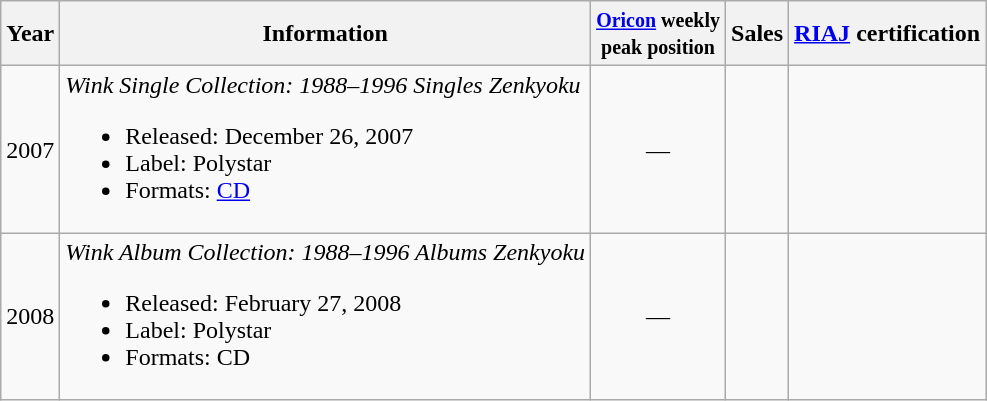<table class="wikitable">
<tr>
<th>Year</th>
<th>Information</th>
<th><small><a href='#'>Oricon</a> weekly<br>peak position</small></th>
<th>Sales<br></th>
<th><a href='#'>RIAJ</a> certification</th>
</tr>
<tr>
<td>2007</td>
<td><em>Wink Single Collection: 1988–1996 Singles Zenkyoku</em><br><ul><li>Released: December 26, 2007</li><li>Label: Polystar</li><li>Formats: <a href='#'>CD</a></li></ul></td>
<td style="text-align:center;">—</td>
<td align="left"></td>
<td align="left"></td>
</tr>
<tr>
<td>2008</td>
<td><em>Wink Album Collection: 1988–1996 Albums Zenkyoku</em><br><ul><li>Released: February 27, 2008</li><li>Label: Polystar</li><li>Formats: CD</li></ul></td>
<td style="text-align:center;">—</td>
<td align="left"></td>
<td align="left"></td>
</tr>
</table>
